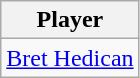<table class="wikitable">
<tr>
<th>Player</th>
</tr>
<tr>
<td><a href='#'>Bret Hedican</a></td>
</tr>
</table>
